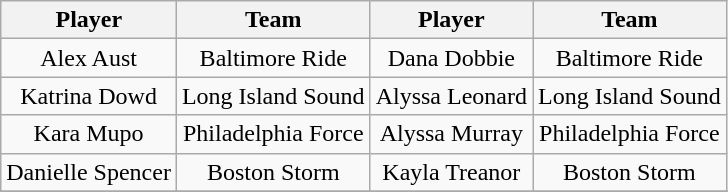<table class="wikitable">
<tr>
<th>  Player  </th>
<th>Team</th>
<th>Player</th>
<th>Team</th>
</tr>
<tr>
<td align=center>Alex Aust</td>
<td align=center>Baltimore Ride</td>
<td align=center>Dana Dobbie</td>
<td align=center>Baltimore Ride</td>
</tr>
<tr>
<td align=center>Katrina Dowd</td>
<td align=center>Long Island Sound</td>
<td align=center>Alyssa Leonard</td>
<td align=center>Long Island Sound</td>
</tr>
<tr>
<td align=center>Kara Mupo</td>
<td align=center>Philadelphia Force</td>
<td align=center>Alyssa Murray</td>
<td align=center>Philadelphia Force</td>
</tr>
<tr>
<td align=center>Danielle Spencer</td>
<td align=center>Boston Storm</td>
<td align=center>Kayla Treanor</td>
<td align=center>Boston Storm</td>
</tr>
<tr>
</tr>
</table>
